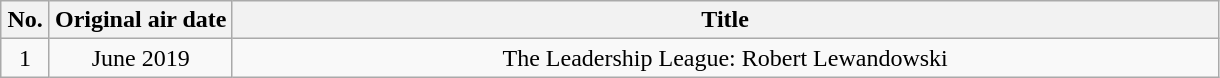<table class="wikitable plainrowheaders" style="text-align:center;">
<tr>
<th scope="col" style="width:4%">No.</th>
<th scope="col" style="width:15%">Original air date</th>
<th scope="col">Title</th>
</tr>
<tr>
<td>1</td>
<td>June 2019</td>
<td>The Leadership League: Robert Lewandowski</td>
</tr>
</table>
